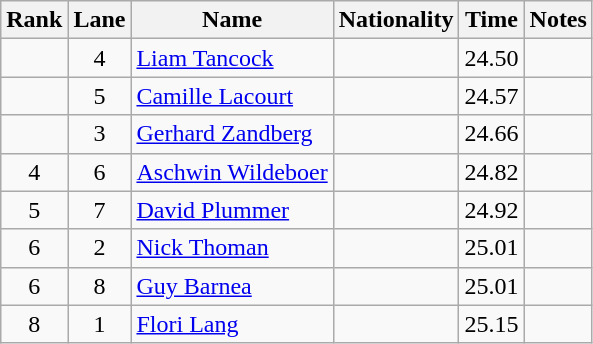<table class="wikitable sortable" style="text-align:center">
<tr>
<th>Rank</th>
<th>Lane</th>
<th>Name</th>
<th>Nationality</th>
<th>Time</th>
<th>Notes</th>
</tr>
<tr>
<td></td>
<td>4</td>
<td align=left><a href='#'>Liam Tancock</a></td>
<td align=left></td>
<td>24.50</td>
<td></td>
</tr>
<tr>
<td></td>
<td>5</td>
<td align=left><a href='#'>Camille Lacourt</a></td>
<td align=left></td>
<td>24.57</td>
<td></td>
</tr>
<tr>
<td></td>
<td>3</td>
<td align=left><a href='#'>Gerhard Zandberg</a></td>
<td align=left></td>
<td>24.66</td>
<td></td>
</tr>
<tr>
<td>4</td>
<td>6</td>
<td align=left><a href='#'>Aschwin Wildeboer</a></td>
<td align=left></td>
<td>24.82</td>
<td></td>
</tr>
<tr>
<td>5</td>
<td>7</td>
<td align=left><a href='#'>David Plummer</a></td>
<td align=left></td>
<td>24.92</td>
<td></td>
</tr>
<tr>
<td>6</td>
<td>2</td>
<td align=left><a href='#'>Nick Thoman</a></td>
<td align=left></td>
<td>25.01</td>
<td></td>
</tr>
<tr>
<td>6</td>
<td>8</td>
<td align=left><a href='#'>Guy Barnea</a></td>
<td align=left></td>
<td>25.01</td>
<td></td>
</tr>
<tr>
<td>8</td>
<td>1</td>
<td align=left><a href='#'>Flori Lang</a></td>
<td align=left></td>
<td>25.15</td>
<td></td>
</tr>
</table>
